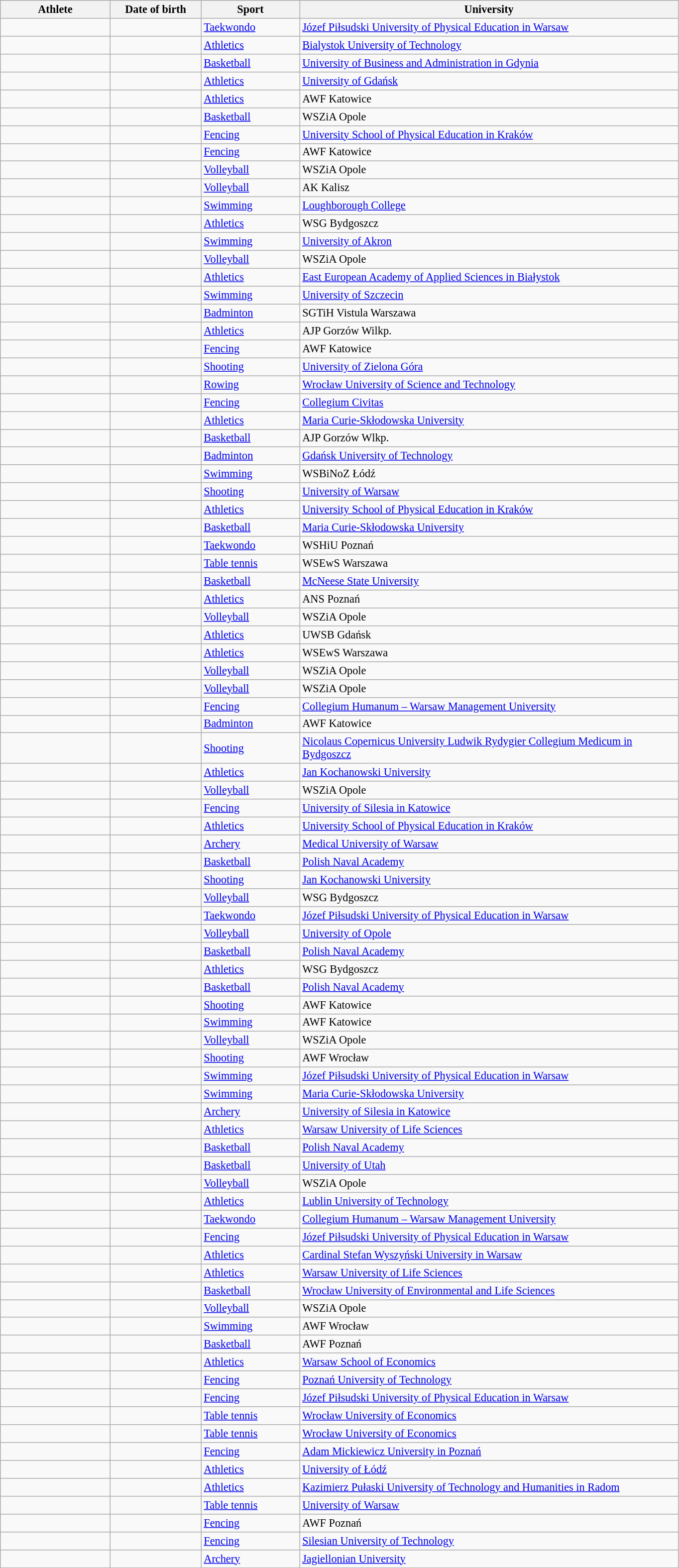<table class="wikitable sortable" style="font-size:93%">
<tr>
<th width=140>Athlete</th>
<th width=115>Date of birth</th>
<th width=125>Sport</th>
<th width=500>University</th>
</tr>
<tr>
<td></td>
<td></td>
<td><a href='#'>Taekwondo</a></td>
<td><a href='#'>Józef Piłsudski University of Physical Education in Warsaw</a></td>
</tr>
<tr>
<td></td>
<td></td>
<td><a href='#'>Athletics</a></td>
<td><a href='#'>Bialystok University of Technology</a></td>
</tr>
<tr>
<td></td>
<td></td>
<td><a href='#'>Basketball</a></td>
<td><a href='#'>University of Business and Administration in Gdynia</a></td>
</tr>
<tr>
<td></td>
<td></td>
<td><a href='#'>Athletics</a></td>
<td><a href='#'>University of Gdańsk</a></td>
</tr>
<tr>
<td></td>
<td></td>
<td><a href='#'>Athletics</a></td>
<td>AWF Katowice</td>
</tr>
<tr>
<td></td>
<td></td>
<td><a href='#'>Basketball</a></td>
<td>WSZiA Opole</td>
</tr>
<tr>
<td></td>
<td></td>
<td><a href='#'>Fencing</a></td>
<td><a href='#'>University School of Physical Education in Kraków</a></td>
</tr>
<tr>
<td></td>
<td></td>
<td><a href='#'>Fencing</a></td>
<td>AWF Katowice</td>
</tr>
<tr>
<td></td>
<td></td>
<td><a href='#'>Volleyball</a></td>
<td>WSZiA Opole</td>
</tr>
<tr>
<td></td>
<td></td>
<td><a href='#'>Volleyball</a></td>
<td>AK Kalisz</td>
</tr>
<tr>
<td></td>
<td></td>
<td><a href='#'>Swimming</a></td>
<td><a href='#'>Loughborough College</a></td>
</tr>
<tr>
<td></td>
<td></td>
<td><a href='#'>Athletics</a></td>
<td>WSG Bydgoszcz</td>
</tr>
<tr>
<td></td>
<td></td>
<td><a href='#'>Swimming</a></td>
<td><a href='#'>University of Akron</a></td>
</tr>
<tr>
<td></td>
<td></td>
<td><a href='#'>Volleyball</a></td>
<td>WSZiA Opole</td>
</tr>
<tr>
<td></td>
<td></td>
<td><a href='#'>Athletics</a></td>
<td><a href='#'>East European Academy of Applied Sciences in Białystok</a></td>
</tr>
<tr>
<td></td>
<td></td>
<td><a href='#'>Swimming</a></td>
<td><a href='#'>University of Szczecin</a></td>
</tr>
<tr>
<td></td>
<td></td>
<td><a href='#'>Badminton</a></td>
<td>SGTiH Vistula Warszawa</td>
</tr>
<tr>
<td></td>
<td></td>
<td><a href='#'>Athletics</a></td>
<td>AJP Gorzów Wilkp.</td>
</tr>
<tr>
<td></td>
<td></td>
<td><a href='#'>Fencing</a></td>
<td>AWF Katowice</td>
</tr>
<tr>
<td></td>
<td></td>
<td><a href='#'>Shooting</a></td>
<td><a href='#'>University of Zielona Góra</a></td>
</tr>
<tr>
<td></td>
<td></td>
<td><a href='#'>Rowing</a></td>
<td><a href='#'>Wrocław University of Science and Technology</a></td>
</tr>
<tr>
<td></td>
<td></td>
<td><a href='#'>Fencing</a></td>
<td><a href='#'>Collegium Civitas</a></td>
</tr>
<tr>
<td></td>
<td></td>
<td><a href='#'>Athletics</a></td>
<td><a href='#'>Maria Curie-Skłodowska University</a></td>
</tr>
<tr>
<td></td>
<td></td>
<td><a href='#'>Basketball</a></td>
<td>AJP Gorzów Wlkp.</td>
</tr>
<tr>
<td></td>
<td></td>
<td><a href='#'>Badminton</a></td>
<td><a href='#'>Gdańsk University of Technology</a></td>
</tr>
<tr>
<td></td>
<td></td>
<td><a href='#'>Swimming</a></td>
<td>WSBiNoZ Łódź</td>
</tr>
<tr>
<td></td>
<td></td>
<td><a href='#'>Shooting</a></td>
<td><a href='#'>University of Warsaw</a></td>
</tr>
<tr>
<td></td>
<td></td>
<td><a href='#'>Athletics</a></td>
<td><a href='#'>University School of Physical Education in Kraków</a></td>
</tr>
<tr>
<td></td>
<td></td>
<td><a href='#'>Basketball</a></td>
<td><a href='#'>Maria Curie-Skłodowska University</a></td>
</tr>
<tr>
<td></td>
<td></td>
<td><a href='#'>Taekwondo</a></td>
<td>WSHiU Poznań</td>
</tr>
<tr>
<td></td>
<td></td>
<td><a href='#'>Table tennis</a></td>
<td>WSEwS Warszawa</td>
</tr>
<tr>
<td></td>
<td></td>
<td><a href='#'>Basketball</a></td>
<td><a href='#'>McNeese State University</a></td>
</tr>
<tr>
<td></td>
<td></td>
<td><a href='#'>Athletics</a></td>
<td>ANS Poznań</td>
</tr>
<tr>
<td></td>
<td></td>
<td><a href='#'>Volleyball</a></td>
<td>WSZiA Opole</td>
</tr>
<tr>
<td></td>
<td></td>
<td><a href='#'>Athletics</a></td>
<td>UWSB Gdańsk</td>
</tr>
<tr>
<td></td>
<td></td>
<td><a href='#'>Athletics</a></td>
<td>WSEwS Warszawa</td>
</tr>
<tr>
<td></td>
<td></td>
<td><a href='#'>Volleyball</a></td>
<td>WSZiA Opole</td>
</tr>
<tr>
<td></td>
<td></td>
<td><a href='#'>Volleyball</a></td>
<td>WSZiA Opole</td>
</tr>
<tr>
<td></td>
<td></td>
<td><a href='#'>Fencing</a></td>
<td><a href='#'>Collegium Humanum – Warsaw Management University</a></td>
</tr>
<tr>
<td></td>
<td></td>
<td><a href='#'>Badminton</a></td>
<td>AWF Katowice</td>
</tr>
<tr>
<td></td>
<td></td>
<td><a href='#'>Shooting</a></td>
<td><a href='#'>Nicolaus Copernicus University Ludwik Rydygier Collegium Medicum in Bydgoszcz</a></td>
</tr>
<tr>
<td></td>
<td></td>
<td><a href='#'>Athletics</a></td>
<td><a href='#'>Jan Kochanowski University</a></td>
</tr>
<tr>
<td></td>
<td></td>
<td><a href='#'>Volleyball</a></td>
<td>WSZiA Opole</td>
</tr>
<tr>
<td></td>
<td></td>
<td><a href='#'>Fencing</a></td>
<td><a href='#'>University of Silesia in Katowice</a></td>
</tr>
<tr>
<td></td>
<td></td>
<td><a href='#'>Athletics</a></td>
<td><a href='#'>University School of Physical Education in Kraków</a></td>
</tr>
<tr>
<td></td>
<td></td>
<td><a href='#'>Archery</a></td>
<td><a href='#'>Medical University of Warsaw</a></td>
</tr>
<tr>
<td></td>
<td></td>
<td><a href='#'>Basketball</a></td>
<td><a href='#'>Polish Naval Academy</a></td>
</tr>
<tr>
<td></td>
<td></td>
<td><a href='#'>Shooting</a></td>
<td><a href='#'>Jan Kochanowski University</a></td>
</tr>
<tr>
<td></td>
<td></td>
<td><a href='#'>Volleyball</a></td>
<td>WSG Bydgoszcz</td>
</tr>
<tr>
<td></td>
<td></td>
<td><a href='#'>Taekwondo</a></td>
<td><a href='#'>Józef Piłsudski University of Physical Education in Warsaw</a></td>
</tr>
<tr>
<td></td>
<td></td>
<td><a href='#'>Volleyball</a></td>
<td><a href='#'>University of Opole</a></td>
</tr>
<tr>
<td></td>
<td></td>
<td><a href='#'>Basketball</a></td>
<td><a href='#'>Polish Naval Academy</a></td>
</tr>
<tr>
<td></td>
<td></td>
<td><a href='#'>Athletics</a></td>
<td>WSG Bydgoszcz</td>
</tr>
<tr>
<td></td>
<td></td>
<td><a href='#'>Basketball</a></td>
<td><a href='#'>Polish Naval Academy</a></td>
</tr>
<tr>
<td></td>
<td></td>
<td><a href='#'>Shooting</a></td>
<td>AWF Katowice</td>
</tr>
<tr>
<td></td>
<td></td>
<td><a href='#'>Swimming</a></td>
<td>AWF Katowice</td>
</tr>
<tr>
<td></td>
<td></td>
<td><a href='#'>Volleyball</a></td>
<td>WSZiA Opole</td>
</tr>
<tr>
<td></td>
<td></td>
<td><a href='#'>Shooting</a></td>
<td>AWF Wrocław</td>
</tr>
<tr>
<td></td>
<td></td>
<td><a href='#'>Swimming</a></td>
<td><a href='#'>Józef Piłsudski University of Physical Education in Warsaw</a></td>
</tr>
<tr>
<td></td>
<td></td>
<td><a href='#'>Swimming</a></td>
<td><a href='#'>Maria Curie-Skłodowska University</a></td>
</tr>
<tr>
<td></td>
<td></td>
<td><a href='#'>Archery</a></td>
<td><a href='#'>University of Silesia in Katowice</a></td>
</tr>
<tr>
<td></td>
<td></td>
<td><a href='#'>Athletics</a></td>
<td><a href='#'>Warsaw University of Life Sciences</a></td>
</tr>
<tr>
<td></td>
<td></td>
<td><a href='#'>Basketball</a></td>
<td><a href='#'>Polish Naval Academy</a></td>
</tr>
<tr>
<td></td>
<td></td>
<td><a href='#'>Basketball</a></td>
<td><a href='#'>University of Utah</a></td>
</tr>
<tr>
<td></td>
<td></td>
<td><a href='#'>Volleyball</a></td>
<td>WSZiA Opole</td>
</tr>
<tr>
<td></td>
<td></td>
<td><a href='#'>Athletics</a></td>
<td><a href='#'>Lublin University of Technology</a></td>
</tr>
<tr>
<td></td>
<td></td>
<td><a href='#'>Taekwondo</a></td>
<td><a href='#'>Collegium Humanum – Warsaw Management University</a></td>
</tr>
<tr>
<td></td>
<td></td>
<td><a href='#'>Fencing</a></td>
<td><a href='#'>Józef Piłsudski University of Physical Education in Warsaw</a></td>
</tr>
<tr>
<td></td>
<td></td>
<td><a href='#'>Athletics</a></td>
<td><a href='#'>Cardinal Stefan Wyszyński University in Warsaw</a></td>
</tr>
<tr>
<td></td>
<td></td>
<td><a href='#'>Athletics</a></td>
<td><a href='#'>Warsaw University of Life Sciences</a></td>
</tr>
<tr>
<td></td>
<td></td>
<td><a href='#'>Basketball</a></td>
<td><a href='#'>Wrocław University of Environmental and Life Sciences</a></td>
</tr>
<tr>
<td></td>
<td></td>
<td><a href='#'>Volleyball</a></td>
<td>WSZiA Opole</td>
</tr>
<tr>
<td></td>
<td></td>
<td><a href='#'>Swimming</a></td>
<td>AWF Wrocław</td>
</tr>
<tr>
<td></td>
<td></td>
<td><a href='#'>Basketball</a></td>
<td>AWF Poznań</td>
</tr>
<tr>
<td></td>
<td></td>
<td><a href='#'>Athletics</a></td>
<td><a href='#'>Warsaw School of Economics</a></td>
</tr>
<tr>
<td></td>
<td></td>
<td><a href='#'>Fencing</a></td>
<td><a href='#'>Poznań University of Technology</a></td>
</tr>
<tr>
<td></td>
<td></td>
<td><a href='#'>Fencing</a></td>
<td><a href='#'>Józef Piłsudski University of Physical Education in Warsaw</a></td>
</tr>
<tr>
<td></td>
<td></td>
<td><a href='#'>Table tennis</a></td>
<td><a href='#'>Wrocław University of Economics</a></td>
</tr>
<tr>
<td></td>
<td></td>
<td><a href='#'>Table tennis</a></td>
<td><a href='#'>Wrocław University of Economics</a></td>
</tr>
<tr>
<td></td>
<td></td>
<td><a href='#'>Fencing</a></td>
<td><a href='#'>Adam Mickiewicz University in Poznań</a></td>
</tr>
<tr>
<td></td>
<td></td>
<td><a href='#'>Athletics</a></td>
<td><a href='#'>University of Łódź</a></td>
</tr>
<tr>
<td></td>
<td></td>
<td><a href='#'>Athletics</a></td>
<td><a href='#'>Kazimierz Pułaski University of Technology and Humanities in Radom</a></td>
</tr>
<tr>
<td></td>
<td></td>
<td><a href='#'>Table tennis</a></td>
<td><a href='#'>University of Warsaw</a></td>
</tr>
<tr>
<td></td>
<td></td>
<td><a href='#'>Fencing</a></td>
<td>AWF Poznań</td>
</tr>
<tr>
<td></td>
<td></td>
<td><a href='#'>Fencing</a></td>
<td><a href='#'>Silesian University of Technology</a></td>
</tr>
<tr>
<td></td>
<td></td>
<td><a href='#'>Archery</a></td>
<td><a href='#'>Jagiellonian University</a></td>
</tr>
</table>
